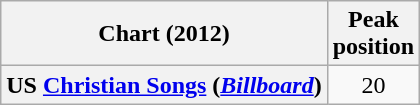<table class="wikitable sortable plainrowheaders" style="text-align:center">
<tr>
<th scope="col">Chart (2012)</th>
<th scope="col">Peak<br>position</th>
</tr>
<tr>
<th scope="row">US <a href='#'>Christian Songs</a> (<em><a href='#'>Billboard</a></em>)</th>
<td>20</td>
</tr>
</table>
